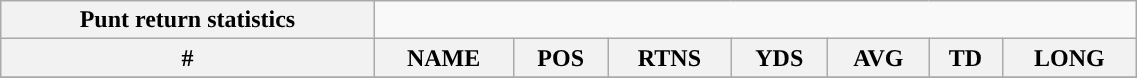<table style="width:60%; text-align:center;" class="wikitable collapsible collapsed">
<tr>
<th style="text-align:center; ">Punt return statistics</th>
</tr>
<tr>
<th>#</th>
<th>NAME</th>
<th>POS</th>
<th>RTNS</th>
<th>YDS</th>
<th>AVG</th>
<th>TD</th>
<th>LONG</th>
</tr>
<tr>
</tr>
</table>
